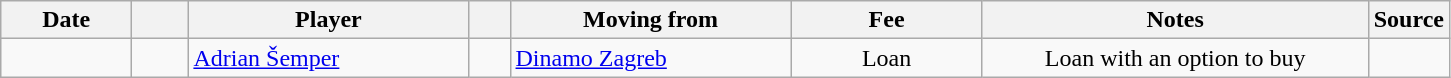<table class="wikitable sortable">
<tr>
<th style="width:80px;">Date</th>
<th style="width:30px;"></th>
<th style="width:180px;">Player</th>
<th style="width:20px;"></th>
<th style="width:180px;">Moving from</th>
<th style="width:120px;" class="unsortable">Fee</th>
<th style="width:250px;" class="unsortable">Notes</th>
<th style="width:20px;">Source</th>
</tr>
<tr>
<td></td>
<td align=center></td>
<td> <a href='#'>Adrian Šemper</a></td>
<td align=center></td>
<td> <a href='#'>Dinamo Zagreb</a></td>
<td align=center>Loan</td>
<td align=center>Loan with an option to buy</td>
<td></td>
</tr>
</table>
